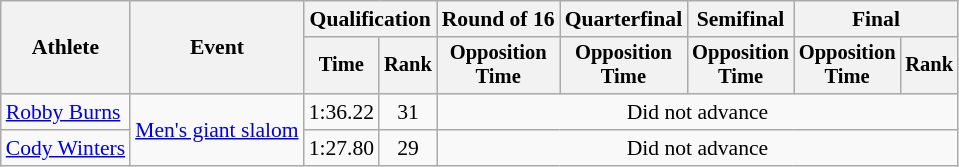<table class=wikitable style=font-size:90%;text-align:center>
<tr>
<th rowspan=2>Athlete</th>
<th rowspan=2>Event</th>
<th colspan=2>Qualification</th>
<th>Round of 16</th>
<th>Quarterfinal</th>
<th>Semifinal</th>
<th colspan=2>Final</th>
</tr>
<tr style=font-size:95%>
<th>Time</th>
<th>Rank</th>
<th>Opposition<br>Time</th>
<th>Opposition<br>Time</th>
<th>Opposition<br>Time</th>
<th>Opposition<br>Time</th>
<th>Rank</th>
</tr>
<tr>
<td align=left><a href='#'>Robby Burns</a></td>
<td align=left rowspan=2><a href='#'>Men's giant slalom</a></td>
<td>1:36.22</td>
<td>31</td>
<td colspan=5>Did not advance</td>
</tr>
<tr>
<td align=left><a href='#'>Cody Winters</a></td>
<td>1:27.80</td>
<td>29</td>
<td colspan=5>Did not advance</td>
</tr>
</table>
